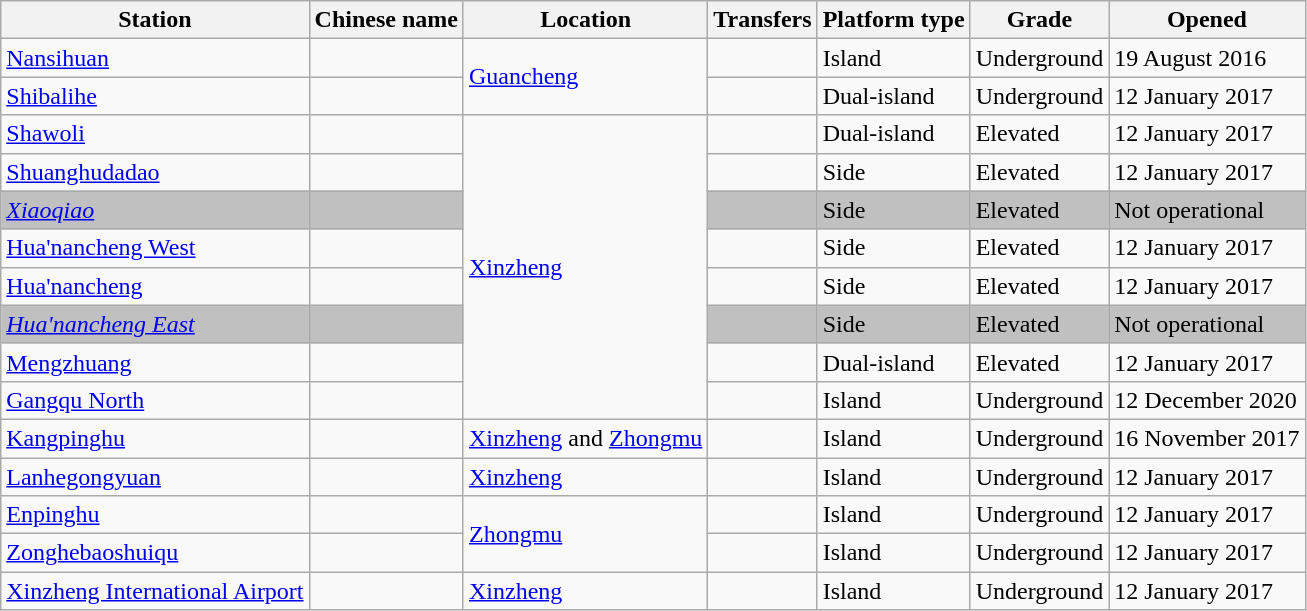<table class="wikitable">
<tr>
<th>Station</th>
<th>Chinese name</th>
<th>Location</th>
<th>Transfers</th>
<th>Platform type</th>
<th>Grade</th>
<th>Opened</th>
</tr>
<tr>
<td><a href='#'>Nansihuan</a></td>
<td><span></span></td>
<td rowspan="2"><a href='#'>Guancheng</a></td>
<td></td>
<td>Island</td>
<td>Underground</td>
<td>19 August 2016</td>
</tr>
<tr>
<td><a href='#'>Shibalihe</a></td>
<td><span></span></td>
<td></td>
<td>Dual-island</td>
<td>Underground</td>
<td>12 January 2017</td>
</tr>
<tr>
<td><a href='#'>Shawoli</a></td>
<td><span></span></td>
<td rowspan="8"><a href='#'>Xinzheng</a></td>
<td></td>
<td>Dual-island</td>
<td>Elevated</td>
<td>12 January 2017</td>
</tr>
<tr>
<td><a href='#'>Shuanghudadao</a></td>
<td><span></span></td>
<td></td>
<td>Side</td>
<td>Elevated</td>
<td>12 January 2017</td>
</tr>
<tr bgcolor="#c0c0c0">
<td><em><a href='#'>Xiaoqiao</a></em></td>
<td><span></span></td>
<td></td>
<td>Side</td>
<td>Elevated</td>
<td>Not operational</td>
</tr>
<tr>
<td><a href='#'>Hua'nancheng West</a></td>
<td><span></span></td>
<td></td>
<td>Side</td>
<td>Elevated</td>
<td>12 January 2017</td>
</tr>
<tr>
<td><a href='#'>Hua'nancheng</a></td>
<td><span></span></td>
<td></td>
<td>Side</td>
<td>Elevated</td>
<td>12 January 2017</td>
</tr>
<tr bgcolor="#c0c0c0">
<td><em><a href='#'>Hua'nancheng East</a></em></td>
<td><span></span></td>
<td></td>
<td>Side</td>
<td>Elevated</td>
<td>Not operational</td>
</tr>
<tr>
<td><a href='#'>Mengzhuang</a></td>
<td><span></span></td>
<td></td>
<td>Dual-island</td>
<td>Elevated</td>
<td>12 January 2017</td>
</tr>
<tr>
<td><a href='#'>Gangqu North</a></td>
<td><span></span></td>
<td></td>
<td>Island</td>
<td>Underground</td>
<td>12 December 2020</td>
</tr>
<tr>
<td><a href='#'>Kangpinghu</a></td>
<td><span></span></td>
<td><a href='#'>Xinzheng</a> and <a href='#'>Zhongmu</a></td>
<td></td>
<td>Island</td>
<td>Underground</td>
<td>16 November 2017</td>
</tr>
<tr>
<td><a href='#'>Lanhegongyuan</a></td>
<td><span></span></td>
<td><a href='#'>Xinzheng</a></td>
<td></td>
<td>Island</td>
<td>Underground</td>
<td>12 January 2017</td>
</tr>
<tr>
<td><a href='#'>Enpinghu</a></td>
<td><span></span></td>
<td rowspan="2"><a href='#'>Zhongmu</a></td>
<td></td>
<td>Island</td>
<td>Underground</td>
<td>12 January 2017</td>
</tr>
<tr>
<td><a href='#'>Zonghebaoshuiqu</a></td>
<td><span></span></td>
<td></td>
<td>Island</td>
<td>Underground</td>
<td>12 January 2017</td>
</tr>
<tr>
<td><a href='#'>Xinzheng International Airport</a></td>
<td><span></span></td>
<td><a href='#'>Xinzheng</a></td>
<td> </td>
<td>Island</td>
<td>Underground</td>
<td>12 January 2017</td>
</tr>
</table>
